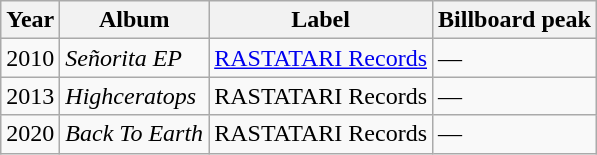<table class="wikitable">
<tr>
<th>Year</th>
<th>Album</th>
<th>Label</th>
<th>Billboard peak</th>
</tr>
<tr>
<td>2010</td>
<td><em>Señorita EP</em></td>
<td><a href='#'>RASTATARI Records</a></td>
<td>—</td>
</tr>
<tr>
<td>2013</td>
<td><em>Highceratops</em></td>
<td>RASTATARI Records</td>
<td>—</td>
</tr>
<tr>
<td>2020</td>
<td><em>Back To Earth</em></td>
<td>RASTATARI Records</td>
<td>—</td>
</tr>
</table>
